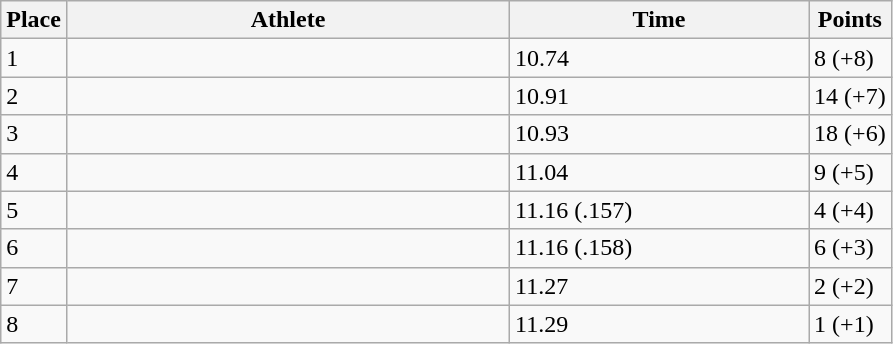<table class="wikitable sortable">
<tr>
<th>Place</th>
<th style="width:18em">Athlete</th>
<th style="width:12em">Time</th>
<th>Points</th>
</tr>
<tr>
<td>1</td>
<td></td>
<td>10.74</td>
<td>8 (+8)</td>
</tr>
<tr>
<td>2</td>
<td></td>
<td>10.91</td>
<td>14 (+7)</td>
</tr>
<tr>
<td>3</td>
<td></td>
<td>10.93</td>
<td>18 (+6)</td>
</tr>
<tr>
<td>4</td>
<td></td>
<td>11.04</td>
<td>9 (+5)</td>
</tr>
<tr>
<td>5</td>
<td></td>
<td>11.16 (.157)</td>
<td>4 (+4)</td>
</tr>
<tr>
<td>6</td>
<td></td>
<td>11.16 (.158)</td>
<td>6 (+3)</td>
</tr>
<tr>
<td>7</td>
<td></td>
<td>11.27</td>
<td>2 (+2)</td>
</tr>
<tr>
<td>8</td>
<td></td>
<td>11.29</td>
<td>1 (+1)</td>
</tr>
</table>
